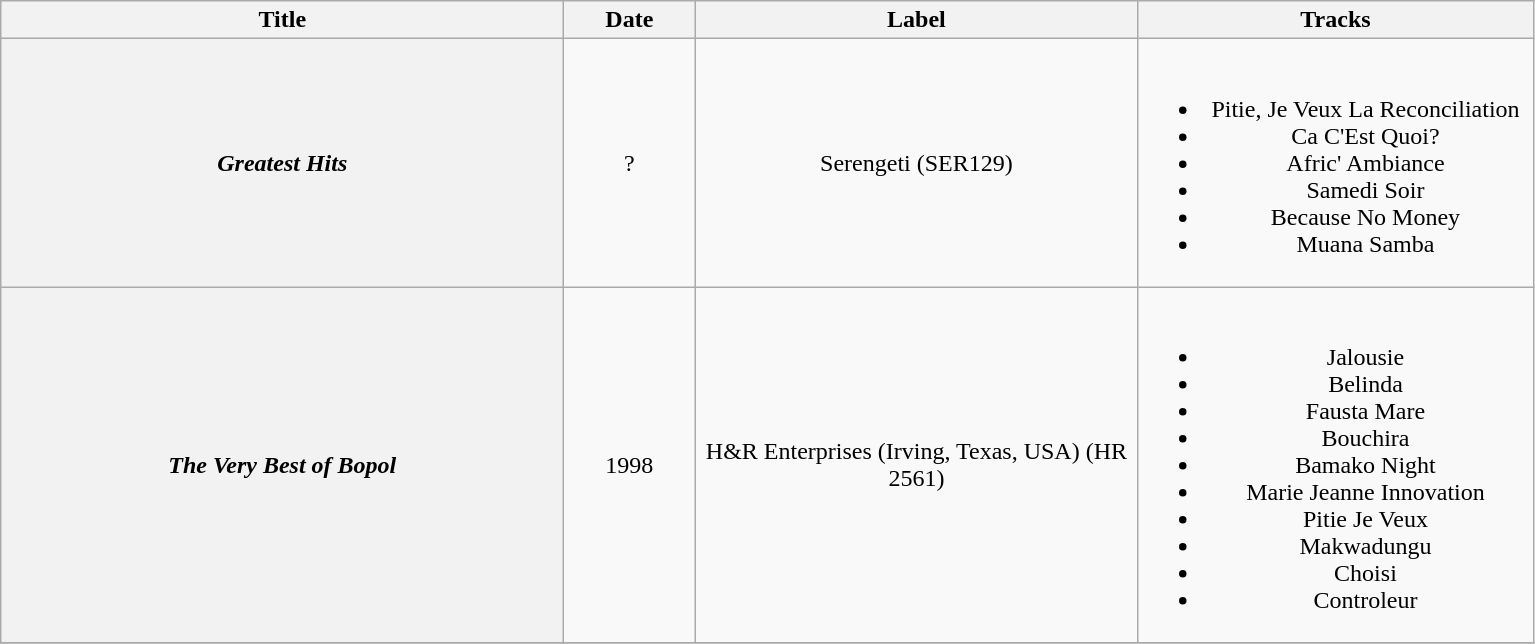<table class="wikitable plainrowheaders" style="text-align:center;">
<tr>
<th scope="col" style="width:23em;">Title</th>
<th scope="col" style="width:5em;">Date</th>
<th scope="col" style="width:18em;">Label</th>
<th scope="col" style="width:16em;">Tracks</th>
</tr>
<tr>
<th scope="row"><em>Greatest Hits</em></th>
<td>?</td>
<td>Serengeti (SER129)</td>
<td><br><ul><li>Pitie, Je Veux La Reconciliation</li><li>Ca C'Est Quoi?</li><li>Afric' Ambiance</li><li>Samedi Soir</li><li>Because No Money</li><li>Muana Samba</li></ul></td>
</tr>
<tr>
<th scope="row"><em>The Very Best of Bopol</em></th>
<td>1998</td>
<td>H&R Enterprises (Irving, Texas, USA) (HR 2561)</td>
<td><br><ul><li>Jalousie</li><li>Belinda</li><li>Fausta Mare</li><li>Bouchira</li><li>Bamako Night</li><li>Marie Jeanne Innovation</li><li>Pitie Je Veux</li><li>Makwadungu</li><li>Choisi</li><li>Controleur</li></ul></td>
</tr>
<tr>
</tr>
</table>
